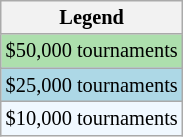<table class=wikitable style="font-size:85%">
<tr>
<th>Legend</th>
</tr>
<tr style="background:#addfad;">
<td>$50,000 tournaments</td>
</tr>
<tr style="background:lightblue;">
<td>$25,000 tournaments</td>
</tr>
<tr style="background:#f0f8ff;">
<td>$10,000 tournaments</td>
</tr>
</table>
